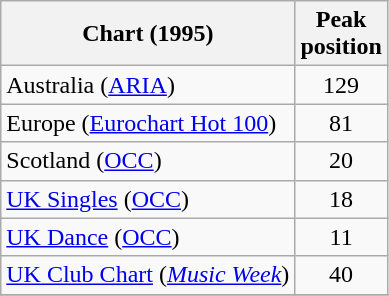<table class="wikitable sortable plainrowheaders" style="text-align:center;">
<tr>
<th scope="col">Chart (1995)</th>
<th scope="col">Peak<br>position</th>
</tr>
<tr>
<td align="left">Australia (<a href='#'>ARIA</a>)</td>
<td style="text-align:center;">129</td>
</tr>
<tr>
<td align="left">Europe (<a href='#'>Eurochart Hot 100</a>)</td>
<td style="text-align:center;">81</td>
</tr>
<tr>
<td align="left">Scotland (<a href='#'>OCC</a>)</td>
<td style="text-align:center;">20</td>
</tr>
<tr>
<td align="left"><a href='#'>UK Singles</a> (<a href='#'>OCC</a>)</td>
<td style="text-align:center;">18</td>
</tr>
<tr>
<td align="left"><a href='#'>UK Dance</a> (<a href='#'>OCC</a>)</td>
<td style="text-align:center;">11</td>
</tr>
<tr>
<td align="left"><a href='#'>UK Club Chart</a> (<em><a href='#'>Music Week</a></em>)</td>
<td style="text-align:center;">40</td>
</tr>
<tr>
</tr>
</table>
